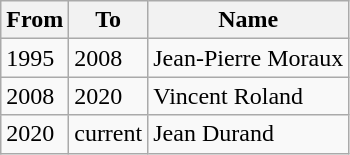<table class="wikitable">
<tr>
<th>From</th>
<th>To</th>
<th>Name</th>
</tr>
<tr>
<td>1995</td>
<td>2008</td>
<td>Jean-Pierre Moraux</td>
</tr>
<tr>
<td>2008</td>
<td>2020</td>
<td>Vincent Roland</td>
</tr>
<tr>
<td>2020</td>
<td>current</td>
<td>Jean Durand</td>
</tr>
</table>
